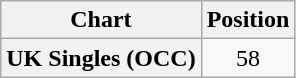<table class="wikitable plainrowheaders" style="text-align:center">
<tr>
<th scope="col">Chart</th>
<th scope="col">Position</th>
</tr>
<tr>
<th scope="row">UK Singles (OCC)</th>
<td>58</td>
</tr>
</table>
